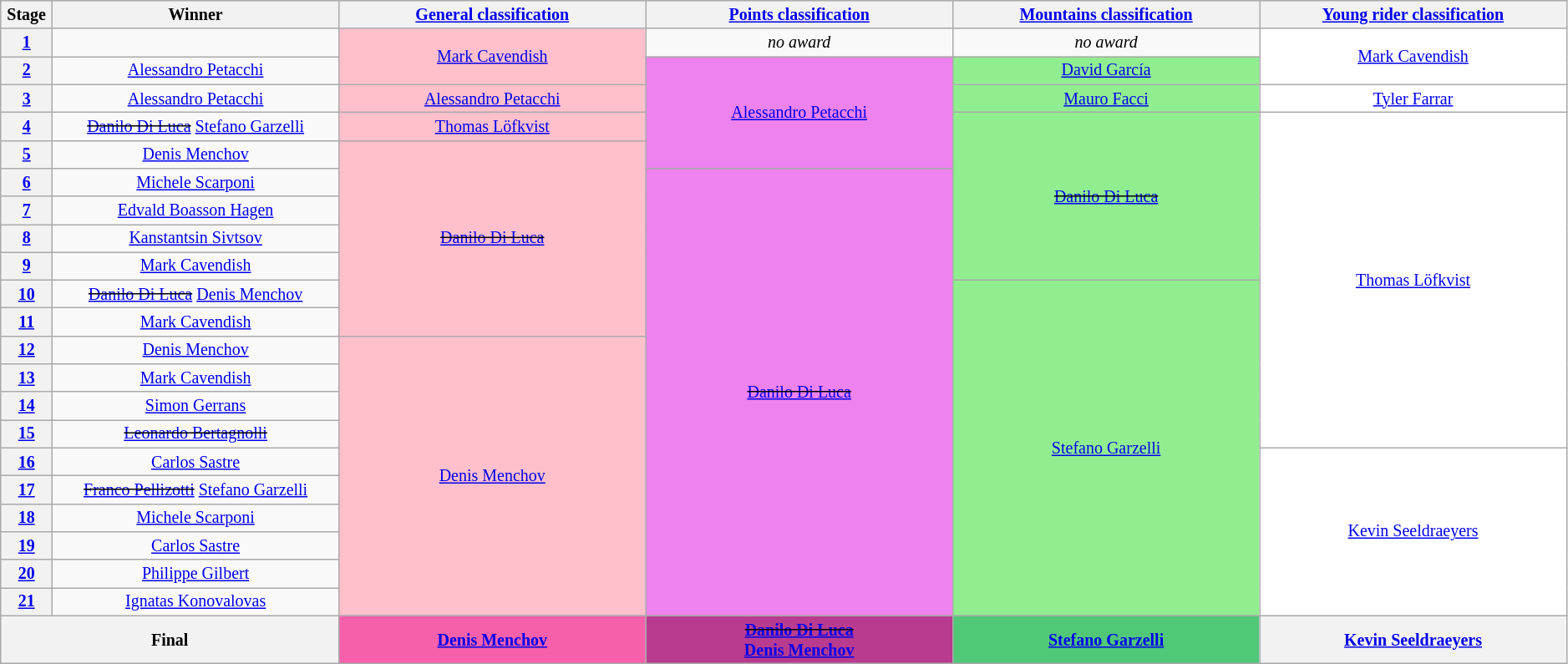<table class="wikitable" style="text-align: center; font-size:smaller;">
<tr style="background-color: #efefef;">
<th width="1%">Stage</th>
<th width="14%">Winner</th>
<th width="15%"><a href='#'>General classification</a><br></th>
<th width="15%"><a href='#'>Points classification</a><br></th>
<th width="15%"><a href='#'>Mountains classification</a><br></th>
<th width="15%"><a href='#'>Young rider classification</a><br></th>
</tr>
<tr>
<th><a href='#'>1</a></th>
<td></td>
<td style="background:pink;" rowspan="2"><a href='#'>Mark Cavendish</a></td>
<td rowspan="1"><em>no award</em></td>
<td rowspan="1"><em>no award</em></td>
<td style="background:white;" rowspan="2"><a href='#'>Mark Cavendish</a></td>
</tr>
<tr>
<th><a href='#'>2</a></th>
<td><a href='#'>Alessandro Petacchi</a></td>
<td style="background:violet;" rowspan="4"><a href='#'>Alessandro Petacchi</a></td>
<td style="background:lightgreen;" rowspan="1"><a href='#'>David García</a></td>
</tr>
<tr>
<th><a href='#'>3</a></th>
<td><a href='#'>Alessandro Petacchi</a></td>
<td style="background:pink;" rowspan="1"><a href='#'>Alessandro Petacchi</a></td>
<td style="background:lightgreen;" rowspan="1"><a href='#'>Mauro Facci</a></td>
<td style="background:white;" rowspan="1"><a href='#'>Tyler Farrar</a></td>
</tr>
<tr>
<th><a href='#'>4</a></th>
<td><s><a href='#'>Danilo Di Luca</a></s> <a href='#'>Stefano Garzelli</a></td>
<td style="background:pink;" rowspan="1"><a href='#'>Thomas Löfkvist</a></td>
<td style="background:lightgreen;" rowspan="6"><s><a href='#'>Danilo Di Luca</a></s></td>
<td style="background:white;" rowspan="12"><a href='#'>Thomas Löfkvist</a></td>
</tr>
<tr>
<th><a href='#'>5</a></th>
<td><a href='#'>Denis Menchov</a></td>
<td style="background:pink;" rowspan="7"><s><a href='#'>Danilo Di Luca</a></s></td>
</tr>
<tr>
<th><a href='#'>6</a></th>
<td><a href='#'>Michele Scarponi</a></td>
<td style="background:violet;" rowspan="16"><s><a href='#'>Danilo Di Luca</a></s></td>
</tr>
<tr>
<th><a href='#'>7</a></th>
<td><a href='#'>Edvald Boasson Hagen</a></td>
</tr>
<tr>
<th><a href='#'>8</a></th>
<td><a href='#'>Kanstantsin Sivtsov</a></td>
</tr>
<tr>
<th><a href='#'>9</a></th>
<td><a href='#'>Mark Cavendish</a></td>
</tr>
<tr>
<th><a href='#'>10</a></th>
<td><s><a href='#'>Danilo Di Luca</a></s> <a href='#'>Denis Menchov</a></td>
<td style="background:lightgreen;" rowspan="12"><a href='#'>Stefano Garzelli</a></td>
</tr>
<tr>
<th><a href='#'>11</a></th>
<td><a href='#'>Mark Cavendish</a></td>
</tr>
<tr>
<th><a href='#'>12</a></th>
<td><a href='#'>Denis Menchov</a></td>
<td style="background:pink;" rowspan="10"><a href='#'>Denis Menchov</a></td>
</tr>
<tr>
<th><a href='#'>13</a></th>
<td><a href='#'>Mark Cavendish</a></td>
</tr>
<tr>
<th><a href='#'>14</a></th>
<td><a href='#'>Simon Gerrans</a></td>
</tr>
<tr>
<th><a href='#'>15</a></th>
<td><s><a href='#'>Leonardo Bertagnolli</a></s></td>
</tr>
<tr>
<th><a href='#'>16</a></th>
<td><a href='#'>Carlos Sastre</a></td>
<td style="background:white;" rowspan="6"><a href='#'>Kevin Seeldraeyers</a></td>
</tr>
<tr>
<th><a href='#'>17</a></th>
<td><s><a href='#'>Franco Pellizotti</a></s> <a href='#'>Stefano Garzelli</a></td>
</tr>
<tr>
<th><a href='#'>18</a></th>
<td><a href='#'>Michele Scarponi</a></td>
</tr>
<tr>
<th><a href='#'>19</a></th>
<td><a href='#'>Carlos Sastre</a></td>
</tr>
<tr>
<th><a href='#'>20</a></th>
<td><a href='#'>Philippe Gilbert</a></td>
</tr>
<tr>
<th><a href='#'>21</a></th>
<td><a href='#'>Ignatas Konovalovas</a></td>
</tr>
<tr>
<th colspan=2><strong>Final</strong></th>
<th style="background:#F660AB;"  rowspan="1"><strong><a href='#'>Denis Menchov</a></strong></th>
<th style="background:#B93B8F;"  rowspan="1"><s><a href='#'>Danilo Di Luca</a></s><br><strong><a href='#'>Denis Menchov</a></strong></th>
<th style="background:#50C878;"  rowspan="1"><strong><a href='#'>Stefano Garzelli</a></strong></th>
<th style="background:offwhite;" rowspan="1"><strong><a href='#'>Kevin Seeldraeyers</a></strong></th>
</tr>
</table>
